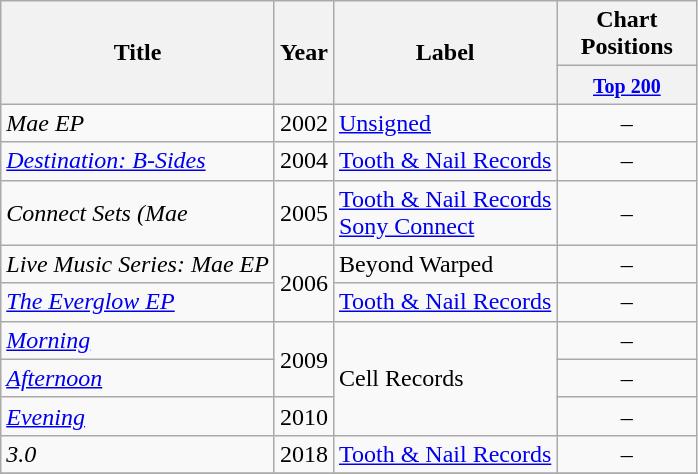<table class="wikitable">
<tr>
<th rowspan="2">Title</th>
<th rowspan="2">Year</th>
<th rowspan="2">Label</th>
<th>Chart Positions</th>
</tr>
<tr>
<th style="width:86px;"><small><a href='#'>Top 200</a></small></th>
</tr>
<tr>
<td><em>Mae EP</em></td>
<td>2002</td>
<td><a href='#'>Unsigned</a></td>
<td style="text-align:center;">–</td>
</tr>
<tr>
<td><em><a href='#'>Destination: B-Sides</a></em></td>
<td>2004</td>
<td><a href='#'>Tooth & Nail Records</a></td>
<td style="text-align:center;">–</td>
</tr>
<tr>
<td><em>Connect Sets (Mae</em></td>
<td>2005</td>
<td><a href='#'>Tooth & Nail Records</a><br><a href='#'>Sony Connect</a></td>
<td style="text-align:center;">–</td>
</tr>
<tr>
<td><em>Live Music Series: Mae EP</em></td>
<td rowspan="2">2006</td>
<td>Beyond Warped</td>
<td style="text-align:center;">–</td>
</tr>
<tr>
<td><em><a href='#'>The Everglow EP</a></em></td>
<td><a href='#'>Tooth & Nail Records</a></td>
<td style="text-align:center;">–</td>
</tr>
<tr>
<td><em><a href='#'>Morning</a></em></td>
<td rowspan = "2">2009</td>
<td rowspan="3">Cell Records</td>
<td style="text-align:center;">–</td>
</tr>
<tr>
<td><em><a href='#'>Afternoon</a></em></td>
<td style="text-align:center;">–</td>
</tr>
<tr>
<td><em><a href='#'>Evening</a></em></td>
<td>2010</td>
<td style="text-align:center;">–</td>
</tr>
<tr>
<td><em>3.0</em></td>
<td>2018</td>
<td><a href='#'>Tooth & Nail Records</a></td>
<td style="text-align:center;">–</td>
</tr>
<tr>
</tr>
</table>
